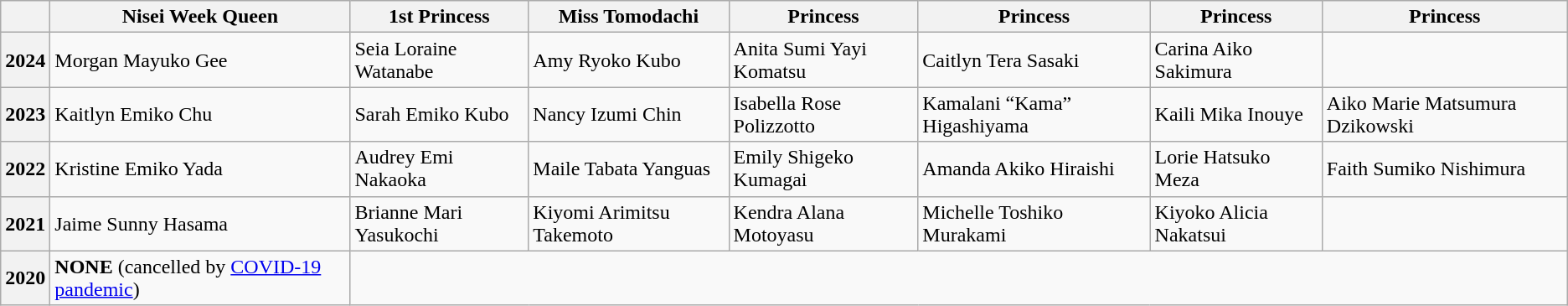<table class="wikitable">
<tr>
<th></th>
<th>Nisei Week Queen</th>
<th>1st Princess</th>
<th>Miss Tomodachi</th>
<th>Princess</th>
<th>Princess</th>
<th>Princess</th>
<th>Princess</th>
</tr>
<tr>
<th>2024</th>
<td>Morgan Mayuko Gee</td>
<td>Seia Loraine Watanabe</td>
<td>Amy Ryoko Kubo</td>
<td>Anita Sumi Yayi Komatsu</td>
<td>Caitlyn Tera Sasaki</td>
<td>Carina Aiko Sakimura</td>
<td></td>
</tr>
<tr>
<th>2023</th>
<td>Kaitlyn Emiko Chu</td>
<td>Sarah Emiko Kubo</td>
<td>Nancy Izumi Chin</td>
<td>Isabella Rose Polizzotto</td>
<td>Kamalani “Kama” Higashiyama</td>
<td>Kaili Mika Inouye</td>
<td>Aiko Marie Matsumura Dzikowski</td>
</tr>
<tr>
<th>2022</th>
<td>Kristine Emiko Yada</td>
<td>Audrey Emi Nakaoka</td>
<td>Maile Tabata Yanguas</td>
<td>Emily Shigeko Kumagai</td>
<td>Amanda Akiko Hiraishi</td>
<td>Lorie Hatsuko Meza</td>
<td>Faith Sumiko Nishimura</td>
</tr>
<tr>
<th>2021</th>
<td>Jaime Sunny Hasama</td>
<td>Brianne Mari Yasukochi</td>
<td>Kiyomi Arimitsu Takemoto</td>
<td>Kendra Alana Motoyasu</td>
<td>Michelle Toshiko Murakami</td>
<td>Kiyoko Alicia Nakatsui</td>
<td></td>
</tr>
<tr>
<th>2020</th>
<td><strong>NONE</strong> (cancelled by <a href='#'>COVID-19 pandemic</a>)</td>
<td colspan="6"></td>
</tr>
</table>
